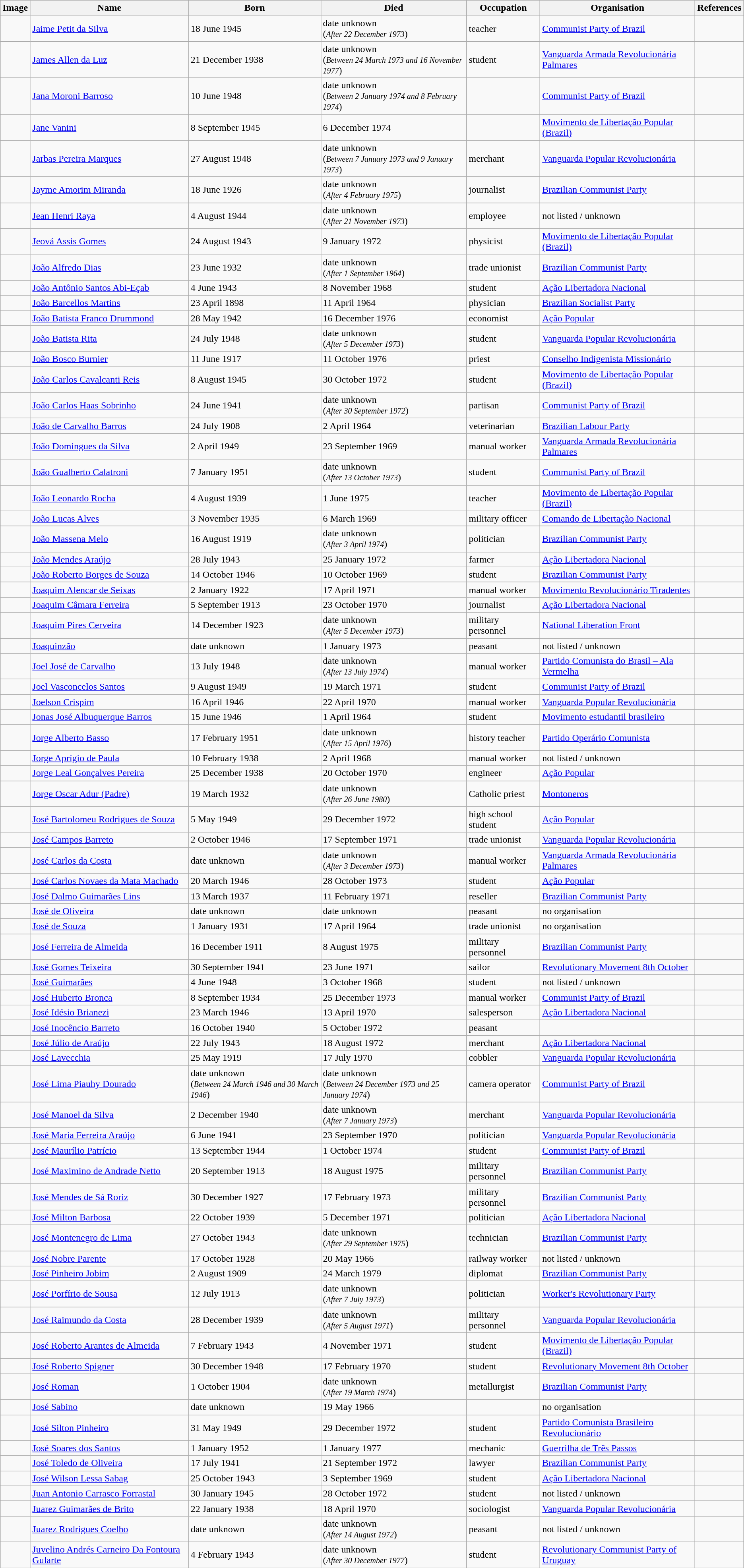<table class='wikitable sortable'>
<tr>
<th>Image</th>
<th>Name</th>
<th>Born</th>
<th>Died</th>
<th>Occupation</th>
<th>Organisation</th>
<th>References</th>
</tr>
<tr>
<td></td>
<td><a href='#'>Jaime Petit da Silva</a></td>
<td>18 June 1945</td>
<td>date unknown<br>(<small><em>After 22 December 1973</em></small>)</td>
<td>teacher</td>
<td><a href='#'>Communist Party of Brazil</a></td>
<td></td>
</tr>
<tr>
<td></td>
<td><a href='#'>James Allen da Luz</a></td>
<td>21 December 1938</td>
<td>date unknown<br>(<small><em>Between 24 March 1973 and 16 November 1977</em></small>)</td>
<td>student</td>
<td><a href='#'>Vanguarda Armada Revolucionária Palmares</a></td>
<td></td>
</tr>
<tr>
<td></td>
<td><a href='#'>Jana Moroni Barroso</a></td>
<td>10 June 1948</td>
<td>date unknown<br>(<small><em>Between 2 January 1974 and 8 February 1974</em></small>)</td>
<td></td>
<td><a href='#'>Communist Party of Brazil</a></td>
<td></td>
</tr>
<tr>
<td></td>
<td><a href='#'>Jane Vanini</a></td>
<td>8 September 1945</td>
<td>6 December 1974</td>
<td></td>
<td><a href='#'>Movimento de Libertação Popular (Brazil)</a></td>
<td></td>
</tr>
<tr>
<td></td>
<td><a href='#'>Jarbas Pereira Marques</a></td>
<td>27 August 1948</td>
<td>date unknown<br>(<small><em>Between 7 January 1973 and 9 January 1973</em></small>)</td>
<td>merchant</td>
<td><a href='#'>Vanguarda Popular Revolucionária</a></td>
<td></td>
</tr>
<tr>
<td></td>
<td><a href='#'>Jayme Amorim Miranda</a></td>
<td>18 June 1926</td>
<td>date unknown<br>(<small><em>After 4 February 1975</em></small>)</td>
<td>journalist</td>
<td><a href='#'>Brazilian Communist Party</a></td>
<td></td>
</tr>
<tr>
<td></td>
<td><a href='#'>Jean Henri Raya</a></td>
<td>4 August 1944</td>
<td>date unknown<br>(<small><em>After 21 November 1973</em></small>)</td>
<td>employee</td>
<td>not listed / unknown</td>
<td></td>
</tr>
<tr>
<td></td>
<td><a href='#'>Jeová Assis Gomes</a></td>
<td>24 August 1943</td>
<td>9 January 1972</td>
<td>physicist</td>
<td><a href='#'>Movimento de Libertação Popular (Brazil)</a></td>
<td></td>
</tr>
<tr>
<td></td>
<td><a href='#'>João Alfredo Dias</a></td>
<td>23 June 1932</td>
<td>date unknown<br>(<small><em>After 1 September 1964</em></small>)</td>
<td>trade unionist</td>
<td><a href='#'>Brazilian Communist Party</a></td>
<td></td>
</tr>
<tr>
<td></td>
<td><a href='#'>João Antônio Santos Abi-Eçab</a></td>
<td>4 June 1943</td>
<td>8 November 1968</td>
<td>student</td>
<td><a href='#'>Ação Libertadora Nacional</a></td>
<td></td>
</tr>
<tr>
<td></td>
<td><a href='#'>João Barcellos Martins</a></td>
<td>23 April 1898</td>
<td>11 April 1964</td>
<td>physician</td>
<td><a href='#'>Brazilian Socialist Party</a></td>
<td></td>
</tr>
<tr>
<td></td>
<td><a href='#'>João Batista Franco Drummond</a></td>
<td>28 May 1942</td>
<td>16 December 1976</td>
<td>economist</td>
<td><a href='#'>Ação Popular</a></td>
<td></td>
</tr>
<tr>
<td></td>
<td><a href='#'>João Batista Rita</a></td>
<td>24 July 1948</td>
<td>date unknown<br>(<small><em>After 5 December 1973</em></small>)</td>
<td>student</td>
<td><a href='#'>Vanguarda Popular Revolucionária</a></td>
<td></td>
</tr>
<tr>
<td></td>
<td><a href='#'>João Bosco Burnier</a></td>
<td>11 June 1917</td>
<td>11 October 1976</td>
<td>priest</td>
<td><a href='#'>Conselho Indigenista Missionário</a></td>
<td></td>
</tr>
<tr>
<td></td>
<td><a href='#'>João Carlos Cavalcanti Reis</a></td>
<td>8 August 1945</td>
<td>30 October 1972</td>
<td>student</td>
<td><a href='#'>Movimento de Libertação Popular (Brazil)</a></td>
<td></td>
</tr>
<tr>
<td></td>
<td><a href='#'>João Carlos Haas Sobrinho</a></td>
<td>24 June 1941</td>
<td>date unknown<br>(<small><em>After 30 September 1972</em></small>)</td>
<td>partisan</td>
<td><a href='#'>Communist Party of Brazil</a></td>
<td></td>
</tr>
<tr>
<td></td>
<td><a href='#'>João de Carvalho Barros</a></td>
<td>24 July 1908</td>
<td>2 April 1964</td>
<td>veterinarian</td>
<td><a href='#'>Brazilian Labour Party</a></td>
<td></td>
</tr>
<tr>
<td></td>
<td><a href='#'>João Domingues da Silva</a></td>
<td>2 April 1949</td>
<td>23 September 1969</td>
<td>manual worker</td>
<td><a href='#'>Vanguarda Armada Revolucionária Palmares</a></td>
<td></td>
</tr>
<tr>
<td></td>
<td><a href='#'>João Gualberto Calatroni</a></td>
<td>7 January 1951</td>
<td>date unknown<br>(<small><em>After 13 October 1973</em></small>)</td>
<td>student</td>
<td><a href='#'>Communist Party of Brazil</a></td>
<td></td>
</tr>
<tr>
<td></td>
<td><a href='#'>João Leonardo Rocha</a></td>
<td>4 August 1939</td>
<td>1 June 1975</td>
<td>teacher</td>
<td><a href='#'>Movimento de Libertação Popular (Brazil)</a></td>
<td></td>
</tr>
<tr>
<td></td>
<td><a href='#'>João Lucas Alves</a></td>
<td>3 November 1935</td>
<td>6 March 1969</td>
<td>military officer</td>
<td><a href='#'>Comando de Libertação Nacional</a></td>
<td></td>
</tr>
<tr>
<td></td>
<td><a href='#'>João Massena Melo</a></td>
<td>16 August 1919</td>
<td>date unknown<br>(<small><em>After 3 April 1974</em></small>)</td>
<td>politician</td>
<td><a href='#'>Brazilian Communist Party</a></td>
<td></td>
</tr>
<tr>
<td></td>
<td><a href='#'>João Mendes Araújo</a></td>
<td>28 July 1943</td>
<td>25 January 1972</td>
<td>farmer</td>
<td><a href='#'>Ação Libertadora Nacional</a></td>
<td></td>
</tr>
<tr>
<td></td>
<td><a href='#'>João Roberto Borges de Souza</a></td>
<td>14 October 1946</td>
<td>10 October 1969</td>
<td>student</td>
<td><a href='#'>Brazilian Communist Party</a></td>
<td></td>
</tr>
<tr>
<td></td>
<td><a href='#'>Joaquim Alencar de Seixas</a></td>
<td>2 January 1922</td>
<td>17 April 1971</td>
<td>manual worker</td>
<td><a href='#'>Movimento Revolucionário Tiradentes</a></td>
<td></td>
</tr>
<tr>
<td></td>
<td><a href='#'>Joaquim Câmara Ferreira</a></td>
<td>5 September 1913</td>
<td>23 October 1970</td>
<td>journalist</td>
<td><a href='#'>Ação Libertadora Nacional</a></td>
<td></td>
</tr>
<tr>
<td></td>
<td><a href='#'>Joaquim Pires Cerveira</a></td>
<td>14 December 1923</td>
<td>date unknown<br>(<small><em>After 5 December 1973</em></small>)</td>
<td>military personnel</td>
<td><a href='#'>National Liberation Front</a></td>
<td></td>
</tr>
<tr>
<td></td>
<td><a href='#'>Joaquinzão</a></td>
<td>date unknown</td>
<td>1 January 1973</td>
<td>peasant</td>
<td>not listed / unknown</td>
<td></td>
</tr>
<tr>
<td></td>
<td><a href='#'>Joel José de Carvalho</a></td>
<td>13 July 1948</td>
<td>date unknown<br>(<small><em>After 13 July 1974</em></small>)</td>
<td>manual worker</td>
<td><a href='#'>Partido Comunista do Brasil – Ala Vermelha</a></td>
<td></td>
</tr>
<tr>
<td></td>
<td><a href='#'>Joel Vasconcelos Santos</a></td>
<td>9 August 1949</td>
<td>19 March 1971</td>
<td>student</td>
<td><a href='#'>Communist Party of Brazil</a></td>
<td></td>
</tr>
<tr>
<td></td>
<td><a href='#'>Joelson Crispim</a></td>
<td>16 April 1946</td>
<td>22 April 1970</td>
<td>manual worker</td>
<td><a href='#'>Vanguarda Popular Revolucionária</a></td>
<td></td>
</tr>
<tr>
<td></td>
<td><a href='#'>Jonas José Albuquerque Barros</a></td>
<td>15 June 1946</td>
<td>1 April 1964</td>
<td>student</td>
<td><a href='#'>Movimento estudantil brasileiro</a></td>
<td></td>
</tr>
<tr>
<td></td>
<td><a href='#'>Jorge Alberto Basso</a></td>
<td>17 February 1951</td>
<td>date unknown<br>(<small><em>After 15 April 1976</em></small>)</td>
<td>history teacher</td>
<td><a href='#'>Partido Operário Comunista</a></td>
<td></td>
</tr>
<tr>
<td></td>
<td><a href='#'>Jorge Aprígio de Paula</a></td>
<td>10 February 1938</td>
<td>2 April 1968</td>
<td>manual worker</td>
<td>not listed / unknown</td>
<td></td>
</tr>
<tr>
<td></td>
<td><a href='#'>Jorge Leal Gonçalves Pereira</a></td>
<td>25 December 1938</td>
<td>20 October 1970</td>
<td>engineer</td>
<td><a href='#'>Ação Popular</a></td>
<td></td>
</tr>
<tr>
<td></td>
<td><a href='#'>Jorge Oscar Adur (Padre)</a></td>
<td>19 March 1932</td>
<td>date unknown<br>(<small><em>After 26 June 1980</em></small>)</td>
<td>Catholic priest</td>
<td><a href='#'>Montoneros</a></td>
<td></td>
</tr>
<tr>
<td></td>
<td><a href='#'>José Bartolomeu Rodrigues de Souza</a></td>
<td>5 May 1949</td>
<td>29 December 1972</td>
<td>high school student</td>
<td><a href='#'>Ação Popular</a></td>
<td></td>
</tr>
<tr>
<td></td>
<td><a href='#'>José Campos Barreto</a></td>
<td>2 October 1946</td>
<td>17 September 1971</td>
<td>trade unionist</td>
<td><a href='#'>Vanguarda Popular Revolucionária</a></td>
<td></td>
</tr>
<tr>
<td></td>
<td><a href='#'>José Carlos da Costa</a></td>
<td>date unknown</td>
<td>date unknown<br>(<small><em>After 3 December 1973</em></small>)</td>
<td>manual worker</td>
<td><a href='#'>Vanguarda Armada Revolucionária Palmares</a></td>
<td></td>
</tr>
<tr>
<td></td>
<td><a href='#'>José Carlos Novaes da Mata Machado</a></td>
<td>20 March 1946</td>
<td>28 October 1973</td>
<td>student</td>
<td><a href='#'>Ação Popular</a></td>
<td></td>
</tr>
<tr>
<td></td>
<td><a href='#'>José Dalmo Guimarães Lins</a></td>
<td>13 March 1937</td>
<td>11 February 1971</td>
<td>reseller</td>
<td><a href='#'>Brazilian Communist Party</a></td>
<td></td>
</tr>
<tr>
<td></td>
<td><a href='#'>José de Oliveira</a></td>
<td>date unknown</td>
<td>date unknown</td>
<td>peasant</td>
<td>no organisation</td>
<td></td>
</tr>
<tr>
<td></td>
<td><a href='#'>José de Souza</a></td>
<td>1 January 1931</td>
<td>17 April 1964</td>
<td>trade unionist</td>
<td>no organisation</td>
<td></td>
</tr>
<tr>
<td></td>
<td><a href='#'>José Ferreira de Almeida</a></td>
<td>16 December 1911</td>
<td>8 August 1975</td>
<td>military personnel</td>
<td><a href='#'>Brazilian Communist Party</a></td>
<td></td>
</tr>
<tr>
<td></td>
<td><a href='#'>José Gomes Teixeira</a></td>
<td>30 September 1941</td>
<td>23 June 1971</td>
<td>sailor</td>
<td><a href='#'>Revolutionary Movement 8th October</a></td>
<td></td>
</tr>
<tr>
<td></td>
<td><a href='#'>José Guimarães</a></td>
<td>4 June 1948</td>
<td>3 October 1968</td>
<td>student</td>
<td>not listed / unknown</td>
<td></td>
</tr>
<tr>
<td></td>
<td><a href='#'>José Huberto Bronca</a></td>
<td>8 September 1934</td>
<td>25 December 1973</td>
<td>manual worker</td>
<td><a href='#'>Communist Party of Brazil</a></td>
<td></td>
</tr>
<tr>
<td></td>
<td><a href='#'>José Idésio Brianezi</a></td>
<td>23 March 1946</td>
<td>13 April 1970</td>
<td>salesperson</td>
<td><a href='#'>Ação Libertadora Nacional</a></td>
<td></td>
</tr>
<tr>
<td></td>
<td><a href='#'>José Inocêncio Barreto</a></td>
<td>16 October 1940</td>
<td>5 October 1972</td>
<td>peasant</td>
<td></td>
<td></td>
</tr>
<tr>
<td></td>
<td><a href='#'>José Júlio de Araújo</a></td>
<td>22 July 1943</td>
<td>18 August 1972</td>
<td>merchant</td>
<td><a href='#'>Ação Libertadora Nacional</a></td>
<td></td>
</tr>
<tr>
<td></td>
<td><a href='#'>José Lavecchia</a></td>
<td>25 May 1919</td>
<td>17 July 1970</td>
<td>cobbler</td>
<td><a href='#'>Vanguarda Popular Revolucionária</a></td>
<td></td>
</tr>
<tr>
<td></td>
<td><a href='#'>José Lima Piauhy Dourado</a></td>
<td>date unknown<br>(<small><em>Between 24 March 1946 and 30 March 1946</em></small>)</td>
<td>date unknown<br>(<small><em>Between 24 December 1973 and 25 January 1974</em></small>)</td>
<td>camera operator</td>
<td><a href='#'>Communist Party of Brazil</a></td>
<td></td>
</tr>
<tr>
<td></td>
<td><a href='#'>José Manoel da Silva</a></td>
<td>2 December 1940</td>
<td>date unknown<br>(<small><em>After 7 January 1973</em></small>)</td>
<td>merchant</td>
<td><a href='#'>Vanguarda Popular Revolucionária</a></td>
<td></td>
</tr>
<tr>
<td></td>
<td><a href='#'>José Maria Ferreira Araújo</a></td>
<td>6 June 1941</td>
<td>23 September 1970</td>
<td>politician</td>
<td><a href='#'>Vanguarda Popular Revolucionária</a></td>
<td></td>
</tr>
<tr>
<td></td>
<td><a href='#'>José Maurílio Patrício</a></td>
<td>13 September 1944</td>
<td>1 October 1974</td>
<td>student</td>
<td><a href='#'>Communist Party of Brazil</a></td>
<td></td>
</tr>
<tr>
<td></td>
<td><a href='#'>José Maximino de Andrade Netto</a></td>
<td>20 September 1913</td>
<td>18 August 1975</td>
<td>military personnel</td>
<td><a href='#'>Brazilian Communist Party</a></td>
<td></td>
</tr>
<tr>
<td></td>
<td><a href='#'>José Mendes de Sá Roriz</a></td>
<td>30 December 1927</td>
<td>17 February 1973</td>
<td>military personnel</td>
<td><a href='#'>Brazilian Communist Party</a></td>
<td></td>
</tr>
<tr>
<td></td>
<td><a href='#'>José Milton Barbosa</a></td>
<td>22 October 1939</td>
<td>5 December 1971</td>
<td>politician</td>
<td><a href='#'>Ação Libertadora Nacional</a></td>
<td></td>
</tr>
<tr>
<td></td>
<td><a href='#'>José Montenegro de Lima</a></td>
<td>27 October 1943</td>
<td>date unknown<br>(<small><em>After 29 September 1975</em></small>)</td>
<td>technician</td>
<td><a href='#'>Brazilian Communist Party</a></td>
<td></td>
</tr>
<tr>
<td></td>
<td><a href='#'>José Nobre Parente</a></td>
<td>17 October 1928</td>
<td>20 May 1966</td>
<td>railway worker</td>
<td>not listed / unknown</td>
<td></td>
</tr>
<tr>
<td></td>
<td><a href='#'>José Pinheiro Jobim</a></td>
<td>2 August 1909</td>
<td>24 March 1979</td>
<td>diplomat</td>
<td><a href='#'>Brazilian Communist Party</a></td>
<td></td>
</tr>
<tr>
<td></td>
<td><a href='#'>José Porfírio de Sousa</a></td>
<td>12 July 1913</td>
<td>date unknown<br>(<small><em>After 7 July 1973</em></small>)</td>
<td>politician</td>
<td><a href='#'>Worker's Revolutionary Party</a></td>
<td></td>
</tr>
<tr>
<td></td>
<td><a href='#'>José Raimundo da Costa</a></td>
<td>28 December 1939</td>
<td>date unknown<br>(<small><em>After 5 August 1971</em></small>)</td>
<td>military personnel</td>
<td><a href='#'>Vanguarda Popular Revolucionária</a></td>
<td></td>
</tr>
<tr>
<td></td>
<td><a href='#'>José Roberto Arantes de Almeida</a></td>
<td>7 February 1943</td>
<td>4 November 1971</td>
<td>student</td>
<td><a href='#'>Movimento de Libertação Popular (Brazil)</a></td>
<td></td>
</tr>
<tr>
<td></td>
<td><a href='#'>José Roberto Spigner</a></td>
<td>30 December 1948</td>
<td>17 February 1970</td>
<td>student</td>
<td><a href='#'>Revolutionary Movement 8th October</a></td>
<td></td>
</tr>
<tr>
<td></td>
<td><a href='#'>José Roman</a></td>
<td>1 October 1904</td>
<td>date unknown<br>(<small><em>After 19 March 1974</em></small>)</td>
<td>metallurgist</td>
<td><a href='#'>Brazilian Communist Party</a></td>
<td></td>
</tr>
<tr>
<td></td>
<td><a href='#'>José Sabino</a></td>
<td>date unknown</td>
<td>19 May 1966</td>
<td></td>
<td>no organisation</td>
<td></td>
</tr>
<tr>
<td></td>
<td><a href='#'>José Silton Pinheiro</a></td>
<td>31 May 1949</td>
<td>29 December 1972</td>
<td>student</td>
<td><a href='#'>Partido Comunista Brasileiro Revolucionário</a></td>
<td></td>
</tr>
<tr>
<td></td>
<td><a href='#'>José Soares dos Santos</a></td>
<td>1 January 1952</td>
<td>1 January 1977</td>
<td>mechanic</td>
<td><a href='#'>Guerrilha de Três Passos</a></td>
<td></td>
</tr>
<tr>
<td></td>
<td><a href='#'>José Toledo de Oliveira</a></td>
<td>17 July 1941</td>
<td>21 September 1972</td>
<td>lawyer</td>
<td><a href='#'>Brazilian Communist Party</a></td>
<td></td>
</tr>
<tr>
<td></td>
<td><a href='#'>José Wilson Lessa Sabag</a></td>
<td>25 October 1943</td>
<td>3 September 1969</td>
<td>student</td>
<td><a href='#'>Ação Libertadora Nacional</a></td>
<td></td>
</tr>
<tr>
<td></td>
<td><a href='#'>Juan Antonio Carrasco Forrastal</a></td>
<td>30 January 1945</td>
<td>28 October 1972</td>
<td>student</td>
<td>not listed / unknown</td>
<td></td>
</tr>
<tr>
<td></td>
<td><a href='#'>Juarez Guimarães de Brito</a></td>
<td>22 January 1938</td>
<td>18 April 1970</td>
<td>sociologist</td>
<td><a href='#'>Vanguarda Popular Revolucionária</a></td>
<td></td>
</tr>
<tr>
<td></td>
<td><a href='#'>Juarez Rodrigues Coelho</a></td>
<td>date unknown</td>
<td>date unknown<br>(<small><em>After 14 August 1972</em></small>)</td>
<td>peasant</td>
<td>not listed / unknown</td>
<td></td>
</tr>
<tr>
<td></td>
<td><a href='#'>Juvelino Andrés Carneiro Da Fontoura Gularte</a></td>
<td>4 February 1943</td>
<td>date unknown<br>(<small><em>After 30 December 1977</em></small>)</td>
<td>student</td>
<td><a href='#'>Revolutionary Communist Party of Uruguay</a></td>
<td></td>
</tr>
</table>
